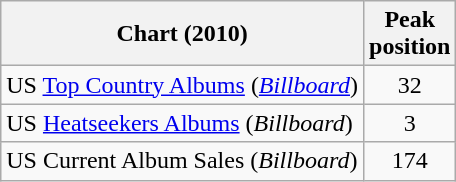<table class="wikitable">
<tr>
<th>Chart (2010)</th>
<th>Peak<br>position</th>
</tr>
<tr>
<td>US <a href='#'>Top Country Albums</a> (<em><a href='#'>Billboard</a></em>)</td>
<td align="center">32</td>
</tr>
<tr>
<td>US <a href='#'>Heatseekers Albums</a> (<em>Billboard</em>)</td>
<td align="center">3</td>
</tr>
<tr>
<td>US Current Album Sales (<em>Billboard</em>)</td>
<td align="center">174</td>
</tr>
</table>
